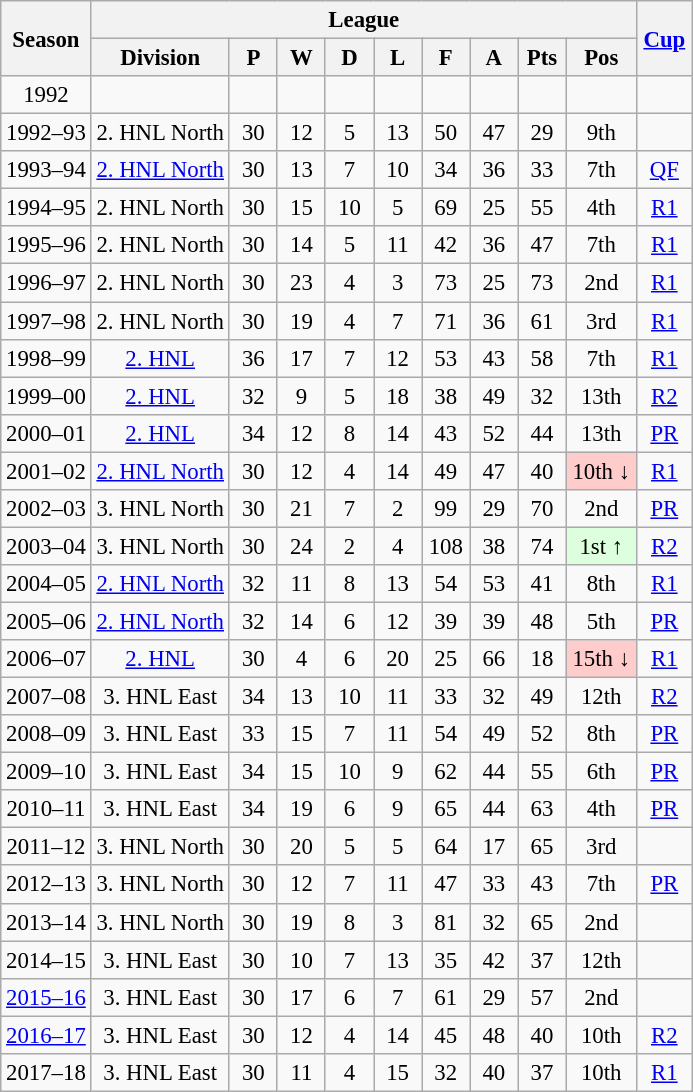<table class="wikitable" style="font-size:95%; text-align: center;">
<tr>
<th rowspan=2>Season</th>
<th colspan=9>League</th>
<th rowspan=2 width="30"><a href='#'>Cup</a></th>
</tr>
<tr>
<th>Division</th>
<th width="25">P</th>
<th width="25">W</th>
<th width="25">D</th>
<th width="25">L</th>
<th width="25">F</th>
<th width="25">A</th>
<th width="25">Pts</th>
<th width="40">Pos</th>
</tr>
<tr>
<td>1992</td>
<td></td>
<td></td>
<td></td>
<td></td>
<td></td>
<td></td>
<td></td>
<td></td>
<td></td>
<td></td>
</tr>
<tr>
<td>1992–93</td>
<td>2. HNL North</td>
<td>30</td>
<td>12</td>
<td>5</td>
<td>13</td>
<td>50</td>
<td>47</td>
<td>29</td>
<td>9th</td>
<td></td>
</tr>
<tr>
<td>1993–94</td>
<td><a href='#'>2. HNL North</a></td>
<td>30</td>
<td>13</td>
<td>7</td>
<td>10</td>
<td>34</td>
<td>36</td>
<td>33</td>
<td>7th</td>
<td><a href='#'>QF</a></td>
</tr>
<tr>
<td>1994–95</td>
<td>2. HNL North</td>
<td>30</td>
<td>15</td>
<td>10</td>
<td>5</td>
<td>69</td>
<td>25</td>
<td>55</td>
<td>4th</td>
<td><a href='#'>R1</a></td>
</tr>
<tr>
<td>1995–96</td>
<td>2. HNL North</td>
<td>30</td>
<td>14</td>
<td>5</td>
<td>11</td>
<td>42</td>
<td>36</td>
<td>47</td>
<td>7th</td>
<td><a href='#'>R1</a></td>
</tr>
<tr>
<td>1996–97</td>
<td>2. HNL North</td>
<td>30</td>
<td>23</td>
<td>4</td>
<td>3</td>
<td>73</td>
<td>25</td>
<td>73</td>
<td>2nd</td>
<td><a href='#'>R1</a></td>
</tr>
<tr>
<td>1997–98</td>
<td>2. HNL North</td>
<td>30</td>
<td>19</td>
<td>4</td>
<td>7</td>
<td>71</td>
<td>36</td>
<td>61</td>
<td>3rd</td>
<td><a href='#'>R1</a></td>
</tr>
<tr>
<td>1998–99</td>
<td><a href='#'>2. HNL</a></td>
<td>36</td>
<td>17</td>
<td>7</td>
<td>12</td>
<td>53</td>
<td>43</td>
<td>58</td>
<td>7th</td>
<td><a href='#'>R1</a></td>
</tr>
<tr>
<td>1999–00</td>
<td><a href='#'>2. HNL</a></td>
<td>32</td>
<td>9</td>
<td>5</td>
<td>18</td>
<td>38</td>
<td>49</td>
<td>32</td>
<td>13th</td>
<td><a href='#'>R2</a></td>
</tr>
<tr>
<td>2000–01</td>
<td><a href='#'>2. HNL</a></td>
<td>34</td>
<td>12</td>
<td>8</td>
<td>14</td>
<td>43</td>
<td>52</td>
<td>44</td>
<td>13th</td>
<td><a href='#'>PR</a></td>
</tr>
<tr>
<td>2001–02</td>
<td><a href='#'>2. HNL North</a></td>
<td>30</td>
<td>12</td>
<td>4</td>
<td>14</td>
<td>49</td>
<td>47</td>
<td>40</td>
<td bgcolor="#FFCCCC">10th ↓</td>
<td><a href='#'>R1</a></td>
</tr>
<tr>
<td>2002–03</td>
<td>3. HNL North</td>
<td>30</td>
<td>21</td>
<td>7</td>
<td>2</td>
<td>99</td>
<td>29</td>
<td>70</td>
<td>2nd</td>
<td><a href='#'>PR</a></td>
</tr>
<tr>
<td>2003–04</td>
<td>3. HNL North</td>
<td>30</td>
<td>24</td>
<td>2</td>
<td>4</td>
<td>108</td>
<td>38</td>
<td>74</td>
<td bgcolor="#DDFFDD">1st ↑</td>
<td><a href='#'>R2</a></td>
</tr>
<tr>
<td>2004–05</td>
<td><a href='#'>2. HNL North</a></td>
<td>32</td>
<td>11</td>
<td>8</td>
<td>13</td>
<td>54</td>
<td>53</td>
<td>41</td>
<td>8th</td>
<td><a href='#'>R1</a></td>
</tr>
<tr>
<td>2005–06</td>
<td><a href='#'>2. HNL North</a></td>
<td>32</td>
<td>14</td>
<td>6</td>
<td>12</td>
<td>39</td>
<td>39</td>
<td>48</td>
<td>5th</td>
<td><a href='#'>PR</a></td>
</tr>
<tr>
<td>2006–07</td>
<td><a href='#'>2. HNL</a></td>
<td>30</td>
<td>4</td>
<td>6</td>
<td>20</td>
<td>25</td>
<td>66</td>
<td>18</td>
<td bgcolor="#FFCCCC">15th ↓</td>
<td><a href='#'>R1</a></td>
</tr>
<tr>
<td>2007–08</td>
<td>3. HNL East</td>
<td>34</td>
<td>13</td>
<td>10</td>
<td>11</td>
<td>33</td>
<td>32</td>
<td>49</td>
<td>12th</td>
<td><a href='#'>R2</a></td>
</tr>
<tr>
<td>2008–09</td>
<td>3. HNL East</td>
<td>33</td>
<td>15</td>
<td>7</td>
<td>11</td>
<td>54</td>
<td>49</td>
<td>52</td>
<td>8th</td>
<td><a href='#'>PR</a></td>
</tr>
<tr>
<td>2009–10</td>
<td>3. HNL East</td>
<td>34</td>
<td>15</td>
<td>10</td>
<td>9</td>
<td>62</td>
<td>44</td>
<td>55</td>
<td>6th</td>
<td><a href='#'>PR</a></td>
</tr>
<tr>
<td>2010–11</td>
<td>3. HNL East</td>
<td>34</td>
<td>19</td>
<td>6</td>
<td>9</td>
<td>65</td>
<td>44</td>
<td>63</td>
<td>4th</td>
<td><a href='#'>PR</a></td>
</tr>
<tr>
<td>2011–12</td>
<td>3. HNL North</td>
<td>30</td>
<td>20</td>
<td>5</td>
<td>5</td>
<td>64</td>
<td>17</td>
<td>65</td>
<td>3rd</td>
<td></td>
</tr>
<tr>
<td>2012–13</td>
<td>3. HNL North</td>
<td>30</td>
<td>12</td>
<td>7</td>
<td>11</td>
<td>47</td>
<td>33</td>
<td>43</td>
<td>7th</td>
<td><a href='#'>PR</a></td>
</tr>
<tr>
<td>2013–14</td>
<td>3. HNL North</td>
<td>30</td>
<td>19</td>
<td>8</td>
<td>3</td>
<td>81</td>
<td>32</td>
<td>65</td>
<td>2nd</td>
<td></td>
</tr>
<tr>
<td>2014–15</td>
<td>3. HNL East</td>
<td>30</td>
<td>10</td>
<td>7</td>
<td>13</td>
<td>35</td>
<td>42</td>
<td>37</td>
<td>12th</td>
<td></td>
</tr>
<tr>
<td><a href='#'>2015–16</a></td>
<td>3. HNL East</td>
<td>30</td>
<td>17</td>
<td>6</td>
<td>7</td>
<td>61</td>
<td>29</td>
<td>57</td>
<td>2nd</td>
<td></td>
</tr>
<tr>
<td><a href='#'>2016–17</a></td>
<td>3. HNL East</td>
<td>30</td>
<td>12</td>
<td>4</td>
<td>14</td>
<td>45</td>
<td>48</td>
<td>40</td>
<td>10th</td>
<td><a href='#'>R2</a></td>
</tr>
<tr>
<td>2017–18</td>
<td>3. HNL East</td>
<td>30</td>
<td>11</td>
<td>4</td>
<td>15</td>
<td>32</td>
<td>40</td>
<td>37</td>
<td>10th</td>
<td><a href='#'>R1</a></td>
</tr>
</table>
